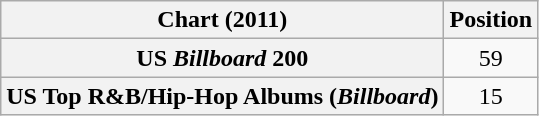<table class="wikitable sortable plainrowheaders" style="text-align:center">
<tr>
<th scope="col">Chart (2011)</th>
<th scope="col">Position</th>
</tr>
<tr>
<th scope="row">US <em>Billboard</em> 200</th>
<td>59</td>
</tr>
<tr>
<th scope="row">US Top R&B/Hip-Hop Albums (<em>Billboard</em>)</th>
<td>15</td>
</tr>
</table>
